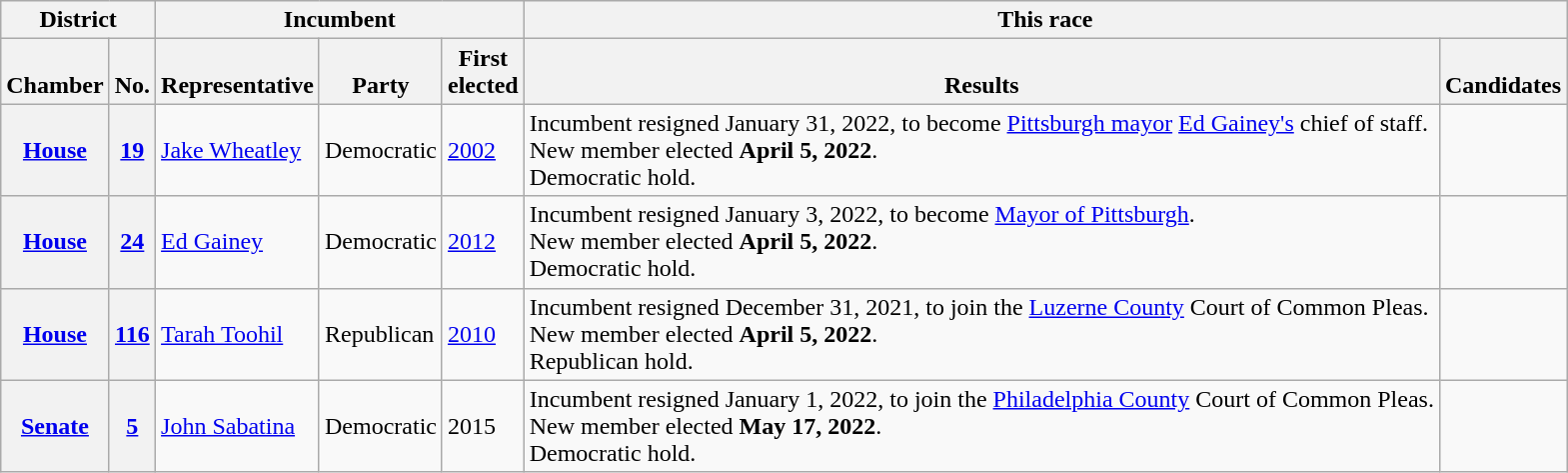<table class="wikitable sortable">
<tr valign=bottom>
<th colspan="2">District</th>
<th colspan="3">Incumbent</th>
<th colspan="2">This race</th>
</tr>
<tr valign=bottom>
<th>Chamber</th>
<th>No.</th>
<th>Representative</th>
<th>Party</th>
<th>First<br>elected</th>
<th>Results</th>
<th>Candidates</th>
</tr>
<tr>
<th><a href='#'>House</a></th>
<th><a href='#'>19</a></th>
<td><a href='#'>Jake Wheatley</a></td>
<td>Democratic</td>
<td><a href='#'>2002</a></td>
<td>Incumbent resigned January 31, 2022, to become <a href='#'>Pittsburgh mayor</a> <a href='#'>Ed Gainey's</a> chief of staff.<br>New member elected <strong>April 5, 2022</strong>.<br>Democratic hold.</td>
<td nowrap></td>
</tr>
<tr>
<th><a href='#'>House</a></th>
<th><a href='#'>24</a></th>
<td><a href='#'>Ed Gainey</a></td>
<td>Democratic</td>
<td><a href='#'>2012</a></td>
<td>Incumbent resigned January 3, 2022, to become <a href='#'>Mayor of Pittsburgh</a>.<br>New member elected <strong>April 5, 2022</strong>.<br>Democratic hold.</td>
<td nowrap></td>
</tr>
<tr>
<th><a href='#'>House</a></th>
<th><a href='#'>116</a></th>
<td><a href='#'>Tarah Toohil</a></td>
<td>Republican</td>
<td><a href='#'>2010</a></td>
<td>Incumbent resigned December 31, 2021, to join the <a href='#'>Luzerne County</a> Court of Common Pleas.<br>New member elected <strong>April 5, 2022</strong>.<br>Republican hold.</td>
<td nowrap></td>
</tr>
<tr>
<th><a href='#'>Senate</a></th>
<th><a href='#'>5</a></th>
<td><a href='#'>John Sabatina</a></td>
<td>Democratic</td>
<td>2015<br></td>
<td>Incumbent resigned January 1, 2022, to join the <a href='#'>Philadelphia County</a> Court of Common Pleas.<br>New member elected <strong>May 17, 2022</strong>.<br>Democratic hold.</td>
<td nowrap></td>
</tr>
</table>
